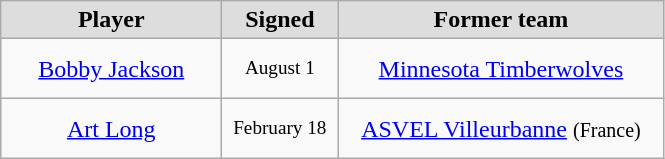<table class="wikitable" style="text-align: center">
<tr align="center" bgcolor="#dddddd">
<td style="width:140px"><strong>Player</strong></td>
<td style="width:70px"><strong>Signed</strong></td>
<td style="width:210px"><strong>Former team</strong></td>
</tr>
<tr style="height:40px">
<td><a href='#'>Bobby Jackson</a></td>
<td style="font-size: 80%">August 1</td>
<td><a href='#'>Minnesota Timberwolves</a></td>
</tr>
<tr style="height:40px">
<td><a href='#'>Art Long</a></td>
<td style="font-size: 80%">February 18</td>
<td><a href='#'>ASVEL Villeurbanne</a> <small>(France)</small></td>
</tr>
</table>
